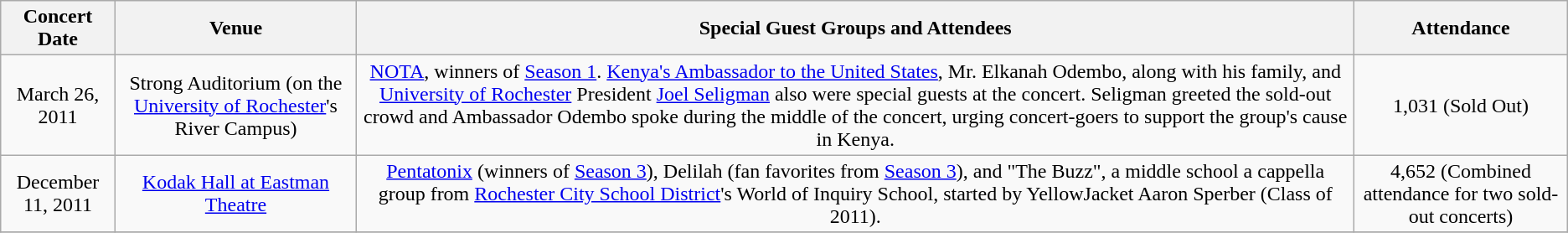<table class="wikitable">
<tr>
<th align="center">Concert Date</th>
<th align="center">Venue</th>
<th align="center">Special Guest Groups and Attendees</th>
<th align="center">Attendance</th>
</tr>
<tr>
<td align="center">March 26, 2011</td>
<td align="center">Strong Auditorium (on the <a href='#'>University of Rochester</a>'s River Campus)</td>
<td align="center"><a href='#'>NOTA</a>, winners of <a href='#'>Season 1</a>. <a href='#'>Kenya's Ambassador to the United States</a>, Mr. Elkanah Odembo, along with his family, and <a href='#'>University of Rochester</a> President <a href='#'>Joel Seligman</a> also were special guests at the concert. Seligman greeted the sold-out crowd and Ambassador Odembo spoke during the middle of the concert, urging concert-goers to support the group's cause in Kenya.</td>
<td align="center">1,031 (Sold Out)</td>
</tr>
<tr>
<td align="center">December 11, 2011</td>
<td align="center"><a href='#'>Kodak Hall at Eastman Theatre</a></td>
<td align="center"><a href='#'>Pentatonix</a> (winners of <a href='#'>Season 3</a>), Delilah (fan favorites from <a href='#'>Season 3</a>), and "The Buzz", a middle school a cappella group from <a href='#'>Rochester City School District</a>'s World of Inquiry School, started by YellowJacket Aaron Sperber (Class of 2011).</td>
<td align="center">4,652 (Combined attendance for two sold-out concerts)</td>
</tr>
<tr>
</tr>
</table>
